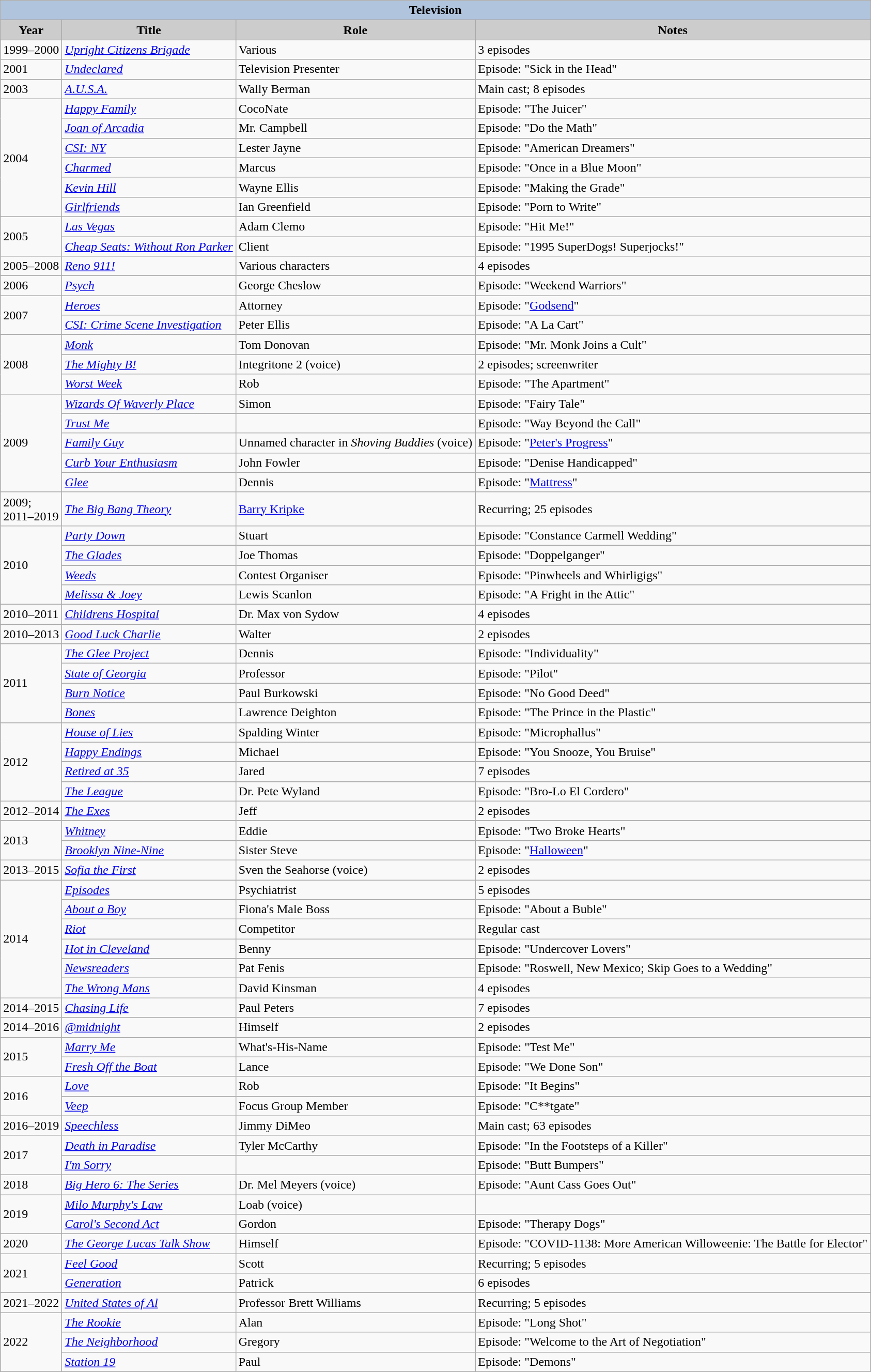<table class="wikitable">
<tr>
<th colspan=4 style="background:#B0C4DE;">Television</th>
</tr>
<tr>
<th style="background: #CCCCCC;">Year</th>
<th style="background: #CCCCCC;">Title</th>
<th style="background: #CCCCCC;">Role</th>
<th style="background: #CCCCCC;">Notes</th>
</tr>
<tr>
<td>1999–2000</td>
<td><em><a href='#'>Upright Citizens Brigade</a></em></td>
<td>Various</td>
<td>3 episodes</td>
</tr>
<tr>
<td>2001</td>
<td><em><a href='#'>Undeclared</a></em></td>
<td>Television Presenter</td>
<td>Episode: "Sick in the Head"</td>
</tr>
<tr>
<td>2003</td>
<td><em><a href='#'>A.U.S.A.</a></em></td>
<td>Wally Berman</td>
<td>Main cast; 8 episodes</td>
</tr>
<tr>
<td rowspan=6>2004</td>
<td><em><a href='#'>Happy Family</a></em></td>
<td>CocoNate</td>
<td>Episode: "The Juicer"</td>
</tr>
<tr>
<td><em><a href='#'>Joan of Arcadia</a></em></td>
<td>Mr. Campbell</td>
<td>Episode: "Do the Math"</td>
</tr>
<tr>
<td><em><a href='#'>CSI: NY</a></em></td>
<td>Lester Jayne</td>
<td>Episode: "American Dreamers"</td>
</tr>
<tr>
<td><em><a href='#'>Charmed</a></em></td>
<td>Marcus</td>
<td>Episode: "Once in a Blue Moon"</td>
</tr>
<tr>
<td><em><a href='#'>Kevin Hill</a></em></td>
<td>Wayne Ellis</td>
<td>Episode: "Making the Grade"</td>
</tr>
<tr>
<td><em><a href='#'>Girlfriends</a></em></td>
<td>Ian Greenfield</td>
<td>Episode: "Porn to Write"</td>
</tr>
<tr>
<td rowspan=2>2005</td>
<td><em><a href='#'>Las Vegas</a></em></td>
<td>Adam Clemo</td>
<td>Episode: "Hit Me!"</td>
</tr>
<tr>
<td><em><a href='#'>Cheap Seats: Without Ron Parker</a></em></td>
<td>Client</td>
<td>Episode: "1995 SuperDogs! Superjocks!"</td>
</tr>
<tr>
<td>2005–2008</td>
<td><em><a href='#'>Reno 911!</a></em></td>
<td>Various characters</td>
<td>4 episodes</td>
</tr>
<tr>
<td>2006</td>
<td><em><a href='#'>Psych</a></em></td>
<td>George Cheslow</td>
<td>Episode: "Weekend Warriors"</td>
</tr>
<tr>
<td rowspan=2>2007</td>
<td><em><a href='#'>Heroes</a></em></td>
<td>Attorney</td>
<td>Episode: "<a href='#'>Godsend</a>"</td>
</tr>
<tr>
<td><em><a href='#'>CSI: Crime Scene Investigation</a></em></td>
<td>Peter Ellis</td>
<td>Episode: "A La Cart"</td>
</tr>
<tr>
<td rowspan=3>2008</td>
<td><em><a href='#'>Monk</a></em></td>
<td>Tom Donovan</td>
<td>Episode: "Mr. Monk Joins a Cult"</td>
</tr>
<tr>
<td><em><a href='#'>The Mighty B!</a></em></td>
<td>Integritone 2 (voice)</td>
<td>2 episodes; screenwriter</td>
</tr>
<tr>
<td><em><a href='#'>Worst Week</a></em></td>
<td>Rob</td>
<td>Episode: "The Apartment"</td>
</tr>
<tr>
<td rowspan=5>2009</td>
<td><em><a href='#'>Wizards Of Waverly Place</a></em></td>
<td>Simon</td>
<td>Episode: "Fairy Tale"</td>
</tr>
<tr>
<td><em><a href='#'>Trust Me</a></em></td>
<td></td>
<td>Episode: "Way Beyond the Call"</td>
</tr>
<tr>
<td><em><a href='#'>Family Guy</a></em></td>
<td>Unnamed character in <em>Shoving Buddies</em> (voice)</td>
<td>Episode: "<a href='#'>Peter's Progress</a>"</td>
</tr>
<tr>
<td><em><a href='#'>Curb Your Enthusiasm</a></em></td>
<td>John Fowler</td>
<td>Episode: "Denise Handicapped"</td>
</tr>
<tr>
<td><em><a href='#'>Glee</a></em></td>
<td>Dennis</td>
<td>Episode: "<a href='#'>Mattress</a>"</td>
</tr>
<tr>
<td>2009; <br> 2011–2019</td>
<td><em><a href='#'>The Big Bang Theory</a></em></td>
<td><a href='#'>Barry Kripke</a></td>
<td>Recurring; 25 episodes</td>
</tr>
<tr>
<td rowspan=4>2010</td>
<td><em><a href='#'>Party Down</a></em></td>
<td>Stuart</td>
<td>Episode: "Constance Carmell Wedding"</td>
</tr>
<tr>
<td><em><a href='#'>The Glades</a></em></td>
<td>Joe Thomas</td>
<td>Episode: "Doppelganger"</td>
</tr>
<tr>
<td><em><a href='#'>Weeds</a></em></td>
<td>Contest Organiser</td>
<td>Episode: "Pinwheels and Whirligigs"</td>
</tr>
<tr>
<td><em><a href='#'>Melissa & Joey</a></em></td>
<td>Lewis Scanlon</td>
<td>Episode: "A Fright in the Attic"</td>
</tr>
<tr>
<td>2010–2011</td>
<td><em><a href='#'>Childrens Hospital</a></em></td>
<td>Dr. Max von Sydow</td>
<td>4 episodes</td>
</tr>
<tr>
<td>2010–2013</td>
<td><em><a href='#'>Good Luck Charlie</a></em></td>
<td>Walter</td>
<td>2 episodes</td>
</tr>
<tr>
<td rowspan=4>2011</td>
<td><em><a href='#'>The Glee Project</a></em></td>
<td>Dennis</td>
<td>Episode: "Individuality"</td>
</tr>
<tr>
<td><em><a href='#'>State of Georgia</a></em></td>
<td>Professor</td>
<td>Episode: "Pilot"</td>
</tr>
<tr>
<td><em><a href='#'>Burn Notice</a></em></td>
<td>Paul Burkowski</td>
<td>Episode: "No Good Deed"</td>
</tr>
<tr>
<td><em><a href='#'>Bones</a></em></td>
<td>Lawrence Deighton</td>
<td>Episode: "The Prince in the Plastic"</td>
</tr>
<tr>
<td rowspan=4>2012</td>
<td><em><a href='#'>House of Lies</a></em></td>
<td>Spalding Winter</td>
<td>Episode: "Microphallus"</td>
</tr>
<tr>
<td><em><a href='#'>Happy Endings</a></em></td>
<td>Michael</td>
<td>Episode: "You Snooze, You Bruise"</td>
</tr>
<tr>
<td><em><a href='#'>Retired at 35</a></em></td>
<td>Jared</td>
<td>7 episodes</td>
</tr>
<tr>
<td><em><a href='#'>The League</a></em></td>
<td>Dr. Pete Wyland</td>
<td>Episode: "Bro-Lo El Cordero"</td>
</tr>
<tr>
<td>2012–2014</td>
<td><em><a href='#'>The Exes</a></em></td>
<td>Jeff</td>
<td>2 episodes</td>
</tr>
<tr>
<td rowspan=2>2013</td>
<td><em><a href='#'>Whitney</a></em></td>
<td>Eddie</td>
<td>Episode: "Two Broke Hearts"</td>
</tr>
<tr>
<td><em><a href='#'>Brooklyn Nine-Nine</a></em></td>
<td>Sister Steve</td>
<td>Episode: "<a href='#'>Halloween</a>"</td>
</tr>
<tr>
<td>2013–2015</td>
<td><em><a href='#'>Sofia the First</a></em></td>
<td>Sven the Seahorse (voice)</td>
<td>2 episodes</td>
</tr>
<tr>
<td rowspan=6>2014</td>
<td><em><a href='#'>Episodes</a></em></td>
<td>Psychiatrist</td>
<td>5 episodes</td>
</tr>
<tr>
<td><em><a href='#'>About a Boy</a></em></td>
<td>Fiona's Male Boss</td>
<td>Episode: "About a Buble"</td>
</tr>
<tr>
<td><em><a href='#'>Riot</a></em></td>
<td>Competitor</td>
<td>Regular cast</td>
</tr>
<tr>
<td><em><a href='#'>Hot in Cleveland</a></em></td>
<td>Benny</td>
<td>Episode: "Undercover Lovers"</td>
</tr>
<tr>
<td><em><a href='#'>Newsreaders</a></em></td>
<td>Pat Fenis</td>
<td>Episode: "Roswell, New Mexico; Skip Goes to a Wedding"</td>
</tr>
<tr>
<td><em><a href='#'>The Wrong Mans</a></em></td>
<td>David Kinsman</td>
<td>4 episodes</td>
</tr>
<tr>
<td>2014–2015</td>
<td><em><a href='#'>Chasing Life</a></em></td>
<td>Paul Peters</td>
<td>7 episodes</td>
</tr>
<tr>
<td>2014–2016</td>
<td><em><a href='#'>@midnight</a></em></td>
<td>Himself</td>
<td>2 episodes</td>
</tr>
<tr>
<td rowspan=2>2015</td>
<td><em><a href='#'>Marry Me</a></em></td>
<td>What's-His-Name</td>
<td>Episode: "Test Me"</td>
</tr>
<tr>
<td><em><a href='#'>Fresh Off the Boat</a></em></td>
<td>Lance</td>
<td>Episode: "We Done Son"</td>
</tr>
<tr>
<td rowspan=2>2016</td>
<td><em><a href='#'>Love</a></em></td>
<td>Rob</td>
<td>Episode: "It Begins"</td>
</tr>
<tr>
<td><em><a href='#'>Veep</a></em></td>
<td>Focus Group Member</td>
<td>Episode: "C**tgate"</td>
</tr>
<tr>
<td>2016–2019</td>
<td><em><a href='#'>Speechless</a></em></td>
<td>Jimmy DiMeo</td>
<td>Main cast; 63 episodes</td>
</tr>
<tr>
<td rowspan=2>2017</td>
<td><em><a href='#'>Death in Paradise</a></em></td>
<td>Tyler McCarthy</td>
<td>Episode: "In the Footsteps of a Killer"</td>
</tr>
<tr>
<td><em><a href='#'>I'm Sorry</a></em></td>
<td></td>
<td>Episode: "Butt Bumpers"</td>
</tr>
<tr>
<td>2018</td>
<td><em><a href='#'>Big Hero 6: The Series</a></em></td>
<td>Dr. Mel Meyers (voice)</td>
<td>Episode: "Aunt Cass Goes Out"</td>
</tr>
<tr>
<td rowspan=2>2019</td>
<td><em><a href='#'>Milo Murphy's Law</a></em></td>
<td>Loab (voice)</td>
<td></td>
</tr>
<tr>
<td><em><a href='#'>Carol's Second Act</a></em></td>
<td>Gordon</td>
<td>Episode: "Therapy Dogs"</td>
</tr>
<tr>
<td>2020</td>
<td><em><a href='#'>The George Lucas Talk Show</a></em></td>
<td>Himself</td>
<td>Episode: "COVID-1138: More American Willoweenie: The Battle for Elector"</td>
</tr>
<tr>
<td rowspan="2">2021</td>
<td><em><a href='#'>Feel Good</a></em></td>
<td>Scott</td>
<td>Recurring; 5 episodes</td>
</tr>
<tr>
<td><em><a href='#'>Generation</a></em></td>
<td>Patrick</td>
<td>6 episodes</td>
</tr>
<tr>
<td>2021–2022</td>
<td><em><a href='#'>United States of Al</a></em></td>
<td>Professor Brett Williams</td>
<td>Recurring; 5 episodes</td>
</tr>
<tr>
<td rowspan=3>2022</td>
<td><em><a href='#'>The Rookie</a></em></td>
<td>Alan</td>
<td>Episode: "Long Shot"</td>
</tr>
<tr>
<td><em><a href='#'>The Neighborhood</a></em></td>
<td>Gregory</td>
<td>Episode: "Welcome to the Art of Negotiation"</td>
</tr>
<tr>
<td><em><a href='#'>Station 19</a></em></td>
<td>Paul</td>
<td>Episode: "Demons"</td>
</tr>
</table>
